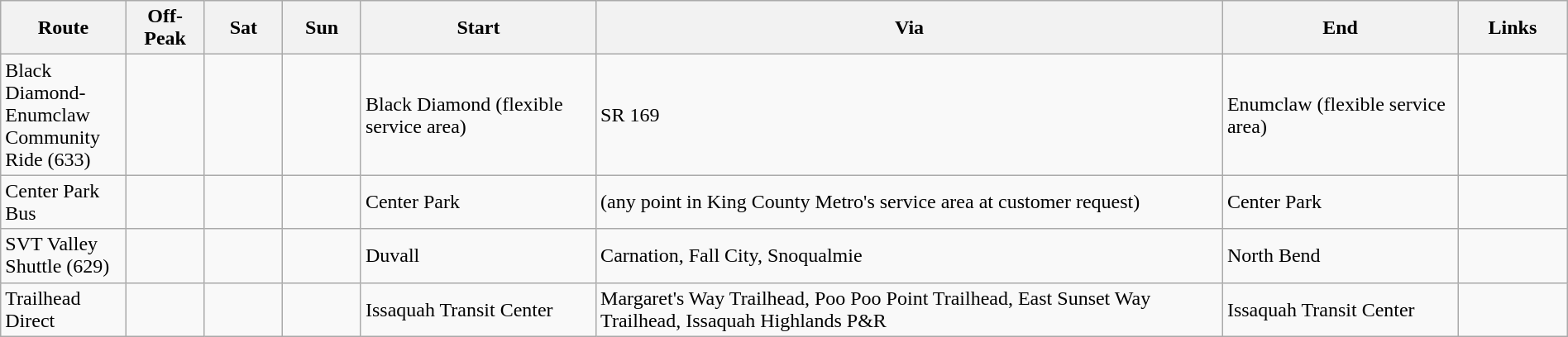<table class="sortable wikitable" width=100%>
<tr>
<th width=8%><strong>Route</strong></th>
<th width=5%><strong>Off-Peak</strong></th>
<th width=5%><strong>Sat</strong></th>
<th width=5%><strong>Sun</strong></th>
<th width=15%><strong>Start</strong></th>
<th width=40%><strong>Via</strong></th>
<th width=15%><strong>End</strong></th>
<th width=7%><strong>Links</strong></th>
</tr>
<tr>
<td>Black Diamond-Enumclaw Community Ride (633)</td>
<td></td>
<td></td>
<td></td>
<td>Black Diamond (flexible service area)</td>
<td>SR 169</td>
<td>Enumclaw (flexible service area)</td>
<td></td>
</tr>
<tr>
<td>Center Park Bus</td>
<td></td>
<td></td>
<td></td>
<td>Center Park</td>
<td>(any point in King County Metro's service area at customer request)</td>
<td>Center Park</td>
<td></td>
</tr>
<tr>
<td>SVT Valley Shuttle (629)</td>
<td></td>
<td></td>
<td></td>
<td>Duvall</td>
<td>Carnation, Fall City, Snoqualmie</td>
<td>North Bend</td>
<td></td>
</tr>
<tr>
<td>Trailhead Direct</td>
<td></td>
<td></td>
<td></td>
<td>Issaquah Transit Center</td>
<td>Margaret's Way Trailhead, Poo Poo Point Trailhead, East Sunset Way Trailhead, Issaquah Highlands P&R</td>
<td>Issaquah Transit Center</td>
<td></td>
</tr>
</table>
